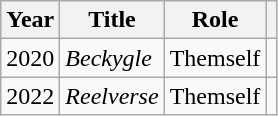<table class="wikitable plainrowheaders" style="text-align:left;">
<tr>
<th>Year</th>
<th>Title</th>
<th>Role</th>
<th></th>
</tr>
<tr>
<td>2020</td>
<td><em>Beckygle</em></td>
<td>Themself</td>
<td></td>
</tr>
<tr>
<td>2022</td>
<td><em>Reelverse</em></td>
<td>Themself</td>
<td></td>
</tr>
</table>
